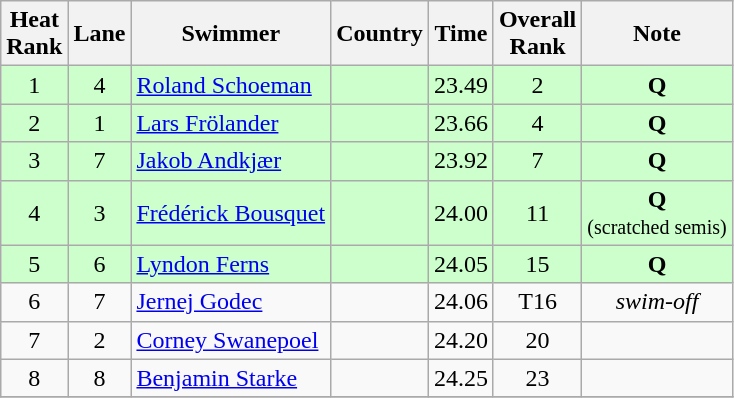<table class="wikitable" style="text-align:center">
<tr>
<th>Heat <br>Rank</th>
<th>Lane</th>
<th>Swimmer</th>
<th>Country</th>
<th>Time</th>
<th>Overall<br>Rank</th>
<th>Note</th>
</tr>
<tr bgcolor=#ccffcc>
<td>1</td>
<td>4</td>
<td align=left><a href='#'>Roland Schoeman</a></td>
<td align=left></td>
<td>23.49</td>
<td>2</td>
<td><strong>Q</strong></td>
</tr>
<tr bgcolor=#ccffcc>
<td>2</td>
<td>1</td>
<td align=left><a href='#'>Lars Frölander</a></td>
<td align=left></td>
<td>23.66</td>
<td>4</td>
<td><strong>Q</strong></td>
</tr>
<tr bgcolor=#ccffcc>
<td>3</td>
<td>7</td>
<td align=left><a href='#'>Jakob Andkjær</a></td>
<td align=left></td>
<td>23.92</td>
<td>7</td>
<td><strong>Q</strong></td>
</tr>
<tr bgcolor=#ccffcc>
<td>4</td>
<td>3</td>
<td align=left><a href='#'>Frédérick Bousquet</a></td>
<td align=left></td>
<td>24.00</td>
<td>11</td>
<td><strong>Q</strong> <br><small>(scratched semis)</small></td>
</tr>
<tr bgcolor=#ccffcc>
<td>5</td>
<td>6</td>
<td align=left><a href='#'>Lyndon Ferns</a></td>
<td align=left></td>
<td>24.05</td>
<td>15</td>
<td><strong>Q</strong></td>
</tr>
<tr>
<td>6</td>
<td>7</td>
<td align=left><a href='#'>Jernej Godec</a></td>
<td align=left></td>
<td>24.06</td>
<td>T16</td>
<td><em>swim-off</em></td>
</tr>
<tr>
<td>7</td>
<td>2</td>
<td align=left><a href='#'>Corney Swanepoel</a></td>
<td align=left></td>
<td>24.20</td>
<td>20</td>
<td></td>
</tr>
<tr>
<td>8</td>
<td>8</td>
<td align=left><a href='#'>Benjamin Starke</a></td>
<td align=left></td>
<td>24.25</td>
<td>23</td>
<td></td>
</tr>
<tr>
</tr>
</table>
